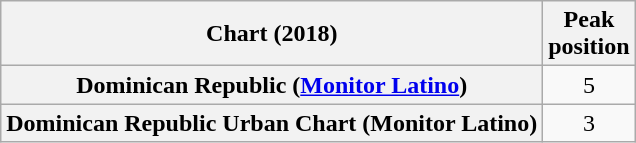<table class="wikitable sortable plainrowheaders">
<tr>
<th>Chart (2018)</th>
<th>Peak<br>position</th>
</tr>
<tr>
<th scope="row">Dominican Republic (<a href='#'>Monitor Latino</a>)</th>
<td style="text-align:center">5</td>
</tr>
<tr>
<th scope="row">Dominican Republic Urban Chart (Monitor Latino)</th>
<td style="text-align:center">3</td>
</tr>
</table>
